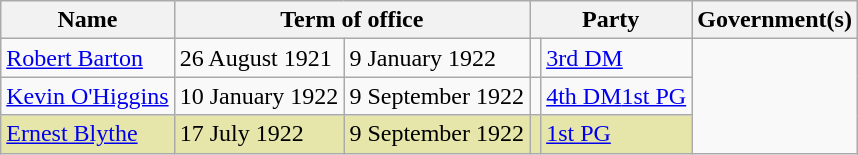<table class="wikitable">
<tr>
<th>Name</th>
<th colspan="2">Term of office</th>
<th colspan="2">Party</th>
<th>Government(s)</th>
</tr>
<tr>
<td><a href='#'>Robert Barton</a></td>
<td>26 August 1921</td>
<td>9 January 1922</td>
<td></td>
<td><a href='#'>3rd DM</a></td>
</tr>
<tr>
<td><a href='#'>Kevin O'Higgins</a></td>
<td>10 January 1922</td>
<td>9 September 1922</td>
<td></td>
<td><a href='#'>4th DM</a><a href='#'>1st PG</a></td>
</tr>
<tr style="background:#E6E6AA;">
<td><a href='#'>Ernest Blythe</a> <em></em></td>
<td>17 July 1922</td>
<td>9 September 1922</td>
<td></td>
<td><a href='#'>1st PG</a></td>
</tr>
</table>
